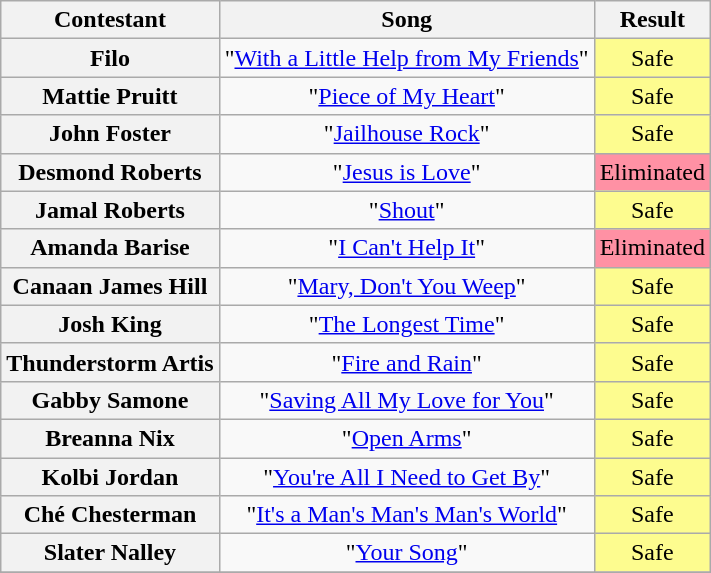<table class="wikitable unsortable" style="text-align:center;">
<tr>
<th scope="col">Contestant</th>
<th scope="col">Song</th>
<th scope="col">Result</th>
</tr>
<tr>
<th scope="row">Filo</th>
<td>"<a href='#'>With a Little Help from My Friends</a>"</td>
<td style="background:#FDFC8F;">Safe</td>
</tr>
<tr>
<th scope="row">Mattie Pruitt</th>
<td>"<a href='#'>Piece of My Heart</a>"</td>
<td style="background:#FDFC8F;">Safe</td>
</tr>
<tr>
<th scope="row">John Foster</th>
<td>"<a href='#'>Jailhouse Rock</a>"</td>
<td style="background:#FDFC8F;">Safe</td>
</tr>
<tr>
<th scope="row">Desmond Roberts</th>
<td>"<a href='#'>Jesus is Love</a>"</td>
<td style="background:#FF91A4;">Eliminated</td>
</tr>
<tr>
<th scope="row">Jamal Roberts</th>
<td>"<a href='#'>Shout</a>"</td>
<td style="background:#FDFC8F;">Safe</td>
</tr>
<tr>
<th scope="row">Amanda Barise</th>
<td>"<a href='#'>I Can't Help It</a>"</td>
<td style="background:#FF91A4;">Eliminated</td>
</tr>
<tr>
<th scope="row">Canaan James Hill</th>
<td>"<a href='#'>Mary, Don't You Weep</a>"</td>
<td style="background:#FDFC8F;">Safe</td>
</tr>
<tr>
<th scope="row">Josh King</th>
<td>"<a href='#'>The Longest Time</a>"</td>
<td style="background:#FDFC8F;">Safe</td>
</tr>
<tr>
<th scope="row">Thunderstorm Artis</th>
<td>"<a href='#'>Fire and Rain</a>"</td>
<td style="background:#FDFC8F;">Safe</td>
</tr>
<tr>
<th scope="row">Gabby Samone</th>
<td>"<a href='#'>Saving All My Love for You</a>"</td>
<td style="background:#FDFC8F;">Safe</td>
</tr>
<tr>
<th scope="row">Breanna Nix</th>
<td>"<a href='#'>Open Arms</a>"</td>
<td style="background:#FDFC8F;">Safe</td>
</tr>
<tr>
<th scope="row">Kolbi Jordan</th>
<td>"<a href='#'>You're All I Need to Get By</a>"</td>
<td style="background:#FDFC8F;">Safe</td>
</tr>
<tr>
<th scope="row">Ché Chesterman</th>
<td>"<a href='#'>It's a Man's Man's Man's World</a>"</td>
<td style="background:#FDFC8F;">Safe</td>
</tr>
<tr>
<th scope="row">Slater Nalley</th>
<td>"<a href='#'>Your Song</a>"</td>
<td style="background:#FDFC8F;">Safe</td>
</tr>
<tr>
</tr>
</table>
